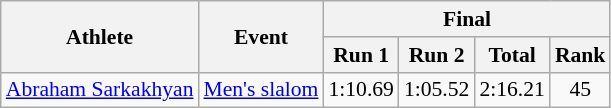<table class="wikitable" style="font-size:90%">
<tr>
<th rowspan="2">Athlete</th>
<th rowspan="2">Event</th>
<th colspan="4">Final</th>
</tr>
<tr>
<th>Run 1</th>
<th>Run 2</th>
<th>Total</th>
<th>Rank</th>
</tr>
<tr>
<td><a href='#'>Abraham Sarkakhyan</a></td>
<td><a href='#'>Men's slalom</a></td>
<td align="center">1:10.69</td>
<td align="center">1:05.52</td>
<td align="center">2:16.21</td>
<td align="center">45</td>
</tr>
</table>
